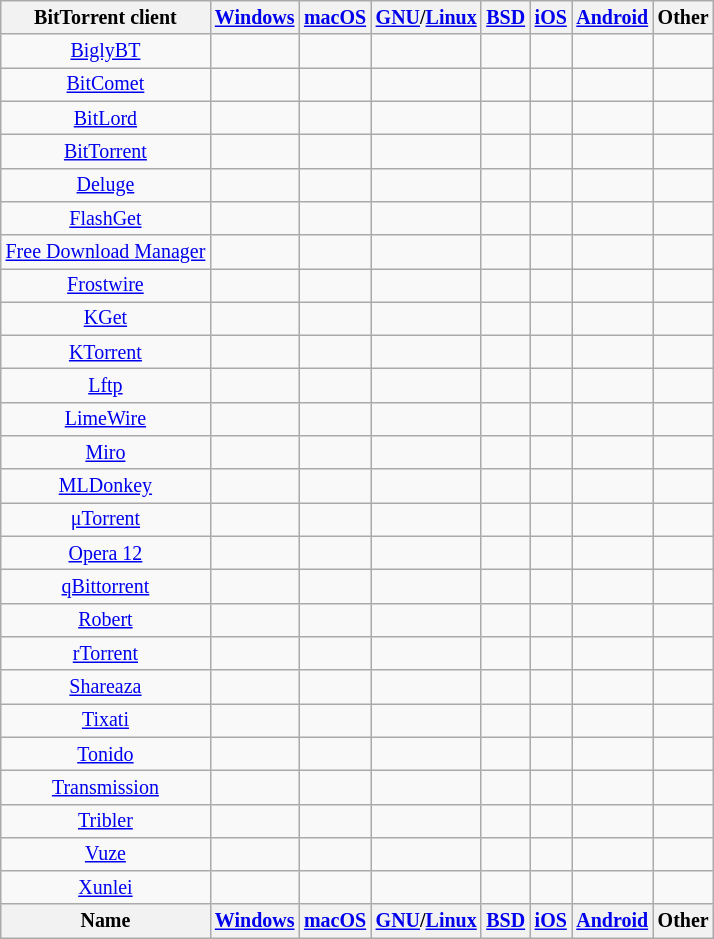<table class="wikitable sortable sort-under" style="width: auto; text-align: center; font-size: smaller; table-layout: fixed;">
<tr>
<th>BitTorrent client</th>
<th><a href='#'>Windows</a></th>
<th><a href='#'>macOS</a></th>
<th><a href='#'>GNU</a>/<a href='#'>Linux</a></th>
<th><a href='#'>BSD</a></th>
<th><a href='#'>iOS</a></th>
<th><a href='#'>Android</a></th>
<th>Other</th>
</tr>
<tr>
<td><a href='#'>BiglyBT</a></td>
<td></td>
<td></td>
<td></td>
<td></td>
<td></td>
<td></td>
<td></td>
</tr>
<tr>
<td><a href='#'>BitComet</a></td>
<td></td>
<td></td>
<td></td>
<td></td>
<td></td>
<td></td>
<td></td>
</tr>
<tr>
<td><a href='#'>BitLord</a></td>
<td></td>
<td></td>
<td></td>
<td></td>
<td></td>
<td></td>
<td></td>
</tr>
<tr>
<td><a href='#'>BitTorrent</a></td>
<td></td>
<td></td>
<td></td>
<td></td>
<td></td>
<td></td>
<td></td>
</tr>
<tr>
<td><a href='#'>Deluge</a></td>
<td></td>
<td></td>
<td></td>
<td></td>
<td></td>
<td></td>
<td></td>
</tr>
<tr>
<td><a href='#'>FlashGet</a></td>
<td></td>
<td></td>
<td></td>
<td></td>
<td></td>
<td></td>
<td></td>
</tr>
<tr>
<td><a href='#'>Free Download Manager</a></td>
<td></td>
<td></td>
<td></td>
<td></td>
<td></td>
<td></td>
<td></td>
</tr>
<tr>
<td><a href='#'>Frostwire</a></td>
<td></td>
<td></td>
<td></td>
<td></td>
<td></td>
<td></td>
<td></td>
</tr>
<tr>
<td><a href='#'>KGet</a></td>
<td></td>
<td></td>
<td></td>
<td></td>
<td></td>
<td></td>
<td></td>
</tr>
<tr>
<td><a href='#'>KTorrent</a></td>
<td></td>
<td></td>
<td></td>
<td></td>
<td></td>
<td></td>
<td></td>
</tr>
<tr>
<td><a href='#'>Lftp</a></td>
<td></td>
<td></td>
<td></td>
<td></td>
<td></td>
<td></td>
<td></td>
</tr>
<tr>
<td><a href='#'>LimeWire</a></td>
<td></td>
<td></td>
<td></td>
<td></td>
<td></td>
<td></td>
<td> </td>
</tr>
<tr>
<td><a href='#'>Miro</a></td>
<td></td>
<td></td>
<td></td>
<td></td>
<td></td>
<td></td>
<td></td>
</tr>
<tr>
<td><a href='#'>MLDonkey</a></td>
<td></td>
<td></td>
<td></td>
<td></td>
<td></td>
<td></td>
<td></td>
</tr>
<tr>
<td><a href='#'>μTorrent</a></td>
<td></td>
<td></td>
<td></td>
<td></td>
<td></td>
<td></td>
<td></td>
</tr>
<tr>
<td><a href='#'>Opera 12</a></td>
<td></td>
<td></td>
<td></td>
<td></td>
<td></td>
<td></td>
<td></td>
</tr>
<tr>
<td><a href='#'>qBittorrent</a></td>
<td></td>
<td></td>
<td></td>
<td></td>
<td></td>
<td></td>
<td></td>
</tr>
<tr>
<td><a href='#'>Robert</a></td>
<td></td>
<td></td>
<td></td>
<td></td>
<td></td>
<td></td>
<td></td>
</tr>
<tr>
<td><a href='#'>rTorrent</a></td>
<td></td>
<td></td>
<td></td>
<td></td>
<td></td>
<td></td>
<td></td>
</tr>
<tr>
<td><a href='#'>Shareaza</a></td>
<td></td>
<td></td>
<td></td>
<td></td>
<td></td>
<td></td>
<td></td>
</tr>
<tr>
<td><a href='#'>Tixati</a></td>
<td></td>
<td></td>
<td></td>
<td></td>
<td></td>
<td></td>
<td></td>
</tr>
<tr>
<td><a href='#'>Tonido</a></td>
<td></td>
<td></td>
<td></td>
<td></td>
<td></td>
<td></td>
<td></td>
</tr>
<tr>
<td><a href='#'>Transmission</a></td>
<td> </td>
<td></td>
<td></td>
<td></td>
<td></td>
<td></td>
<td></td>
</tr>
<tr>
<td><a href='#'>Tribler</a></td>
<td></td>
<td></td>
<td></td>
<td></td>
<td></td>
<td></td>
<td></td>
</tr>
<tr>
<td><a href='#'>Vuze</a></td>
<td></td>
<td></td>
<td></td>
<td></td>
<td></td>
<td></td>
<td></td>
</tr>
<tr>
<td><a href='#'>Xunlei</a></td>
<td></td>
<td></td>
<td></td>
<td></td>
<td></td>
<td></td>
<td></td>
</tr>
<tr class="sortbottom">
<th>Name</th>
<th><a href='#'>Windows</a></th>
<th><a href='#'>macOS</a></th>
<th><a href='#'>GNU</a>/<a href='#'>Linux</a></th>
<th><a href='#'>BSD</a></th>
<th><a href='#'>iOS</a></th>
<th><a href='#'>Android</a></th>
<th>Other</th>
</tr>
</table>
